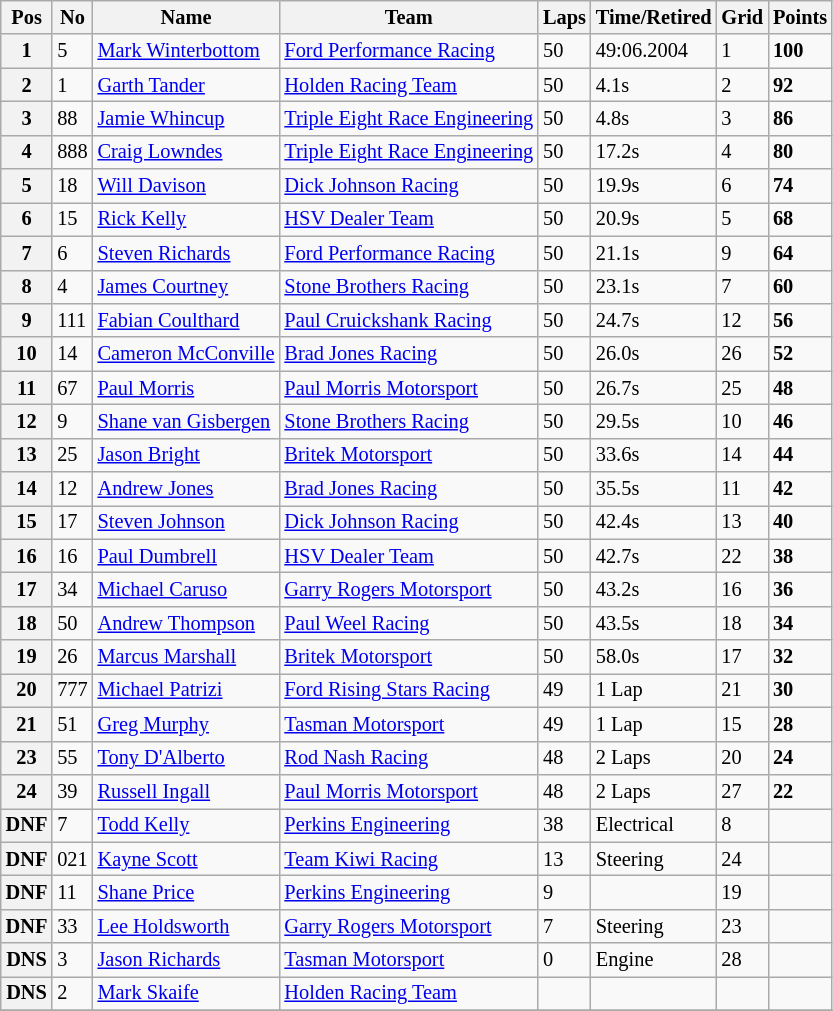<table class="wikitable" style="font-size: 85%;">
<tr>
<th>Pos</th>
<th>No</th>
<th>Name</th>
<th>Team</th>
<th>Laps</th>
<th>Time/Retired</th>
<th>Grid</th>
<th>Points</th>
</tr>
<tr>
<th>1</th>
<td>5</td>
<td> <a href='#'>Mark Winterbottom</a></td>
<td><a href='#'>Ford Performance Racing</a></td>
<td>50</td>
<td>49:06.2004</td>
<td>1</td>
<td><strong>100</strong></td>
</tr>
<tr>
<th>2</th>
<td>1</td>
<td> <a href='#'>Garth Tander</a></td>
<td><a href='#'>Holden Racing Team</a></td>
<td>50</td>
<td>4.1s</td>
<td>2</td>
<td><strong>92</strong></td>
</tr>
<tr>
<th>3</th>
<td>88</td>
<td> <a href='#'>Jamie Whincup</a></td>
<td><a href='#'>Triple Eight Race Engineering</a></td>
<td>50</td>
<td>4.8s</td>
<td>3</td>
<td><strong>86</strong></td>
</tr>
<tr>
<th>4</th>
<td>888</td>
<td> <a href='#'>Craig Lowndes</a></td>
<td><a href='#'>Triple Eight Race Engineering</a></td>
<td>50</td>
<td>17.2s</td>
<td>4</td>
<td><strong>80</strong></td>
</tr>
<tr>
<th>5</th>
<td>18</td>
<td> <a href='#'>Will Davison</a></td>
<td><a href='#'>Dick Johnson Racing</a></td>
<td>50</td>
<td>19.9s</td>
<td>6</td>
<td><strong>74</strong></td>
</tr>
<tr>
<th>6</th>
<td>15</td>
<td> <a href='#'>Rick Kelly</a></td>
<td><a href='#'>HSV Dealer Team</a></td>
<td>50</td>
<td>20.9s</td>
<td>5</td>
<td><strong>68</strong></td>
</tr>
<tr>
<th>7</th>
<td>6</td>
<td> <a href='#'>Steven Richards</a></td>
<td><a href='#'>Ford Performance Racing</a></td>
<td>50</td>
<td>21.1s</td>
<td>9</td>
<td><strong>64</strong></td>
</tr>
<tr>
<th>8</th>
<td>4</td>
<td> <a href='#'>James Courtney</a></td>
<td><a href='#'>Stone Brothers Racing</a></td>
<td>50</td>
<td>23.1s</td>
<td>7</td>
<td><strong>60</strong></td>
</tr>
<tr>
<th>9</th>
<td>111</td>
<td> <a href='#'>Fabian Coulthard</a></td>
<td><a href='#'>Paul Cruickshank Racing</a></td>
<td>50</td>
<td>24.7s</td>
<td>12</td>
<td><strong>56</strong></td>
</tr>
<tr>
<th>10</th>
<td>14</td>
<td> <a href='#'>Cameron McConville</a></td>
<td><a href='#'>Brad Jones Racing</a></td>
<td>50</td>
<td>26.0s</td>
<td>26</td>
<td><strong>52</strong></td>
</tr>
<tr>
<th>11</th>
<td>67</td>
<td> <a href='#'>Paul Morris</a></td>
<td><a href='#'>Paul Morris Motorsport</a></td>
<td>50</td>
<td>26.7s</td>
<td>25</td>
<td><strong>48</strong></td>
</tr>
<tr>
<th>12</th>
<td>9</td>
<td> <a href='#'>Shane van Gisbergen</a></td>
<td><a href='#'>Stone Brothers Racing</a></td>
<td>50</td>
<td>29.5s</td>
<td>10</td>
<td><strong>46</strong></td>
</tr>
<tr>
<th>13</th>
<td>25</td>
<td> <a href='#'>Jason Bright</a></td>
<td><a href='#'>Britek Motorsport</a></td>
<td>50</td>
<td>33.6s</td>
<td>14</td>
<td><strong>44</strong></td>
</tr>
<tr>
<th>14</th>
<td>12</td>
<td> <a href='#'>Andrew Jones</a></td>
<td><a href='#'>Brad Jones Racing</a></td>
<td>50</td>
<td>35.5s</td>
<td>11</td>
<td><strong>42</strong></td>
</tr>
<tr>
<th>15</th>
<td>17</td>
<td> <a href='#'>Steven Johnson</a></td>
<td><a href='#'>Dick Johnson Racing</a></td>
<td>50</td>
<td>42.4s</td>
<td>13</td>
<td><strong>40</strong></td>
</tr>
<tr>
<th>16</th>
<td>16</td>
<td> <a href='#'>Paul Dumbrell</a></td>
<td><a href='#'>HSV Dealer Team</a></td>
<td>50</td>
<td>42.7s</td>
<td>22</td>
<td><strong>38</strong></td>
</tr>
<tr>
<th>17</th>
<td>34</td>
<td> <a href='#'>Michael Caruso</a></td>
<td><a href='#'>Garry Rogers Motorsport</a></td>
<td>50</td>
<td>43.2s</td>
<td>16</td>
<td><strong>36</strong></td>
</tr>
<tr>
<th>18</th>
<td>50</td>
<td> <a href='#'>Andrew Thompson</a></td>
<td><a href='#'>Paul Weel Racing</a></td>
<td>50</td>
<td>43.5s</td>
<td>18</td>
<td><strong>34</strong></td>
</tr>
<tr>
<th>19</th>
<td>26</td>
<td> <a href='#'>Marcus Marshall</a></td>
<td><a href='#'>Britek Motorsport</a></td>
<td>50</td>
<td>58.0s</td>
<td>17</td>
<td><strong>32</strong></td>
</tr>
<tr>
<th>20</th>
<td>777</td>
<td> <a href='#'>Michael Patrizi</a></td>
<td><a href='#'>Ford Rising Stars Racing</a></td>
<td>49</td>
<td> 1 Lap</td>
<td>21</td>
<td><strong>30</strong></td>
</tr>
<tr>
<th>21</th>
<td>51</td>
<td> <a href='#'>Greg Murphy</a></td>
<td><a href='#'>Tasman Motorsport</a></td>
<td>49</td>
<td> 1 Lap</td>
<td>15</td>
<td><strong>28</strong></td>
</tr>
<tr>
<th>23</th>
<td>55</td>
<td> <a href='#'>Tony D'Alberto</a></td>
<td><a href='#'>Rod Nash Racing</a></td>
<td>48</td>
<td> 2 Laps</td>
<td>20</td>
<td><strong>24</strong></td>
</tr>
<tr>
<th>24</th>
<td>39</td>
<td> <a href='#'>Russell Ingall</a></td>
<td><a href='#'>Paul Morris Motorsport</a></td>
<td>48</td>
<td> 2 Laps</td>
<td>27</td>
<td><strong>22</strong></td>
</tr>
<tr>
<th>DNF</th>
<td>7</td>
<td> <a href='#'>Todd Kelly</a></td>
<td><a href='#'>Perkins Engineering</a></td>
<td>38</td>
<td>Electrical</td>
<td>8</td>
<td></td>
</tr>
<tr>
<th>DNF</th>
<td>021</td>
<td> <a href='#'>Kayne Scott</a></td>
<td><a href='#'>Team Kiwi Racing</a></td>
<td>13</td>
<td>Steering</td>
<td>24</td>
<td></td>
</tr>
<tr>
<th>DNF</th>
<td>11</td>
<td> <a href='#'>Shane Price</a></td>
<td><a href='#'>Perkins Engineering</a></td>
<td>9</td>
<td></td>
<td>19</td>
<td></td>
</tr>
<tr>
<th>DNF</th>
<td>33</td>
<td> <a href='#'>Lee Holdsworth</a></td>
<td><a href='#'>Garry Rogers Motorsport</a></td>
<td>7</td>
<td>Steering</td>
<td>23</td>
<td></td>
</tr>
<tr>
<th>DNS</th>
<td>3</td>
<td> <a href='#'>Jason Richards</a></td>
<td><a href='#'>Tasman Motorsport</a></td>
<td>0</td>
<td>Engine</td>
<td>28</td>
<td></td>
</tr>
<tr>
<th>DNS</th>
<td>2</td>
<td> <a href='#'>Mark Skaife</a></td>
<td><a href='#'>Holden Racing Team</a></td>
<td></td>
<td></td>
<td></td>
<td></td>
</tr>
<tr>
</tr>
</table>
